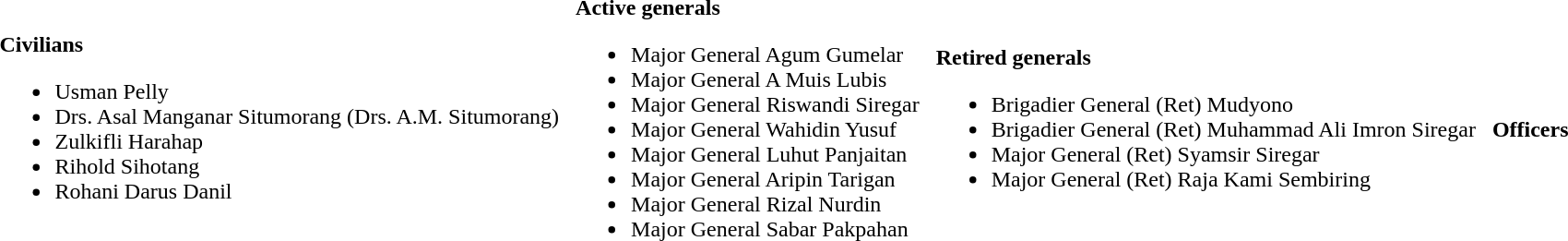<table style="margin-left:1em;">
<tr>
<td><br><strong>Civilians</strong>
<ul><li>Usman Pelly</li><li>Drs. Asal Manganar Situmorang (Drs. A.M. Situmorang)</li><li>Zulkifli Harahap</li><li>Rihold Sihotang</li><li>Rohani Darus Danil</li></ul></td>
<td> </td>
<td><br><strong>Active generals</strong><ul><li>Major General Agum Gumelar</li><li>Major General A Muis Lubis</li><li>Major General Riswandi Siregar</li><li>Major General Wahidin Yusuf</li><li>Major General Luhut Panjaitan</li><li>Major General Aripin Tarigan</li><li>Major General Rizal Nurdin</li><li>Major General Sabar Pakpahan</li></ul></td>
<td> </td>
<td><br><strong>Retired generals</strong> 
<ul><li>Brigadier General (Ret) Mudyono</li><li>Brigadier General (Ret) Muhammad Ali Imron Siregar</li><li>Major General (Ret) Syamsir Siregar</li><li>Major General (Ret) Raja Kami Sembiring</li></ul></td>
<td> </td>
<td><br><strong>Officers</strong>
</td>
</tr>
</table>
